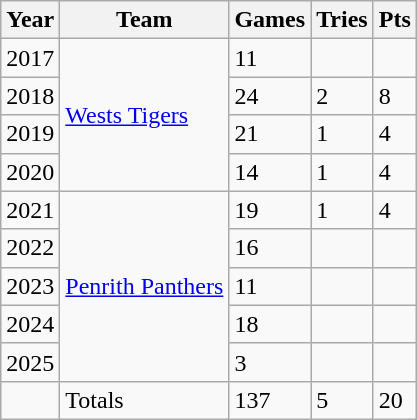<table class="wikitable">
<tr>
<th>Year</th>
<th>Team</th>
<th>Games</th>
<th>Tries</th>
<th>Pts</th>
</tr>
<tr>
<td>2017</td>
<td rowspan="4"> <a href='#'>Wests Tigers</a></td>
<td>11</td>
<td></td>
<td></td>
</tr>
<tr>
<td>2018</td>
<td>24</td>
<td>2</td>
<td>8</td>
</tr>
<tr>
<td>2019</td>
<td>21</td>
<td>1</td>
<td>4</td>
</tr>
<tr>
<td>2020</td>
<td>14</td>
<td>1</td>
<td>4</td>
</tr>
<tr>
<td>2021</td>
<td rowspan="5"> <a href='#'>Penrith Panthers</a></td>
<td>19</td>
<td>1</td>
<td>4</td>
</tr>
<tr>
<td>2022</td>
<td>16</td>
<td></td>
<td></td>
</tr>
<tr>
<td>2023</td>
<td>11</td>
<td></td>
<td></td>
</tr>
<tr>
<td>2024</td>
<td>18</td>
<td></td>
<td></td>
</tr>
<tr>
<td>2025</td>
<td>3</td>
<td></td>
<td></td>
</tr>
<tr>
<td></td>
<td>Totals</td>
<td>137</td>
<td>5</td>
<td>20</td>
</tr>
</table>
